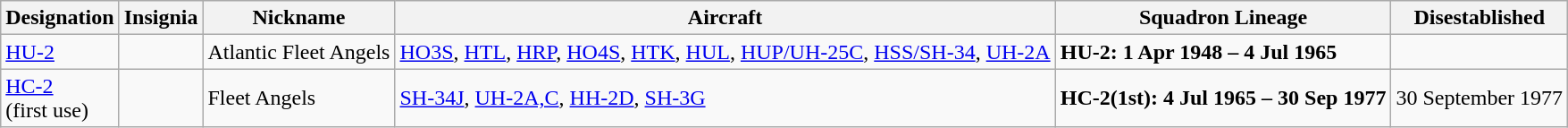<table class="wikitable">
<tr>
<th>Designation</th>
<th>Insignia</th>
<th>Nickname</th>
<th>Aircraft</th>
<th>Squadron Lineage</th>
<th>Disestablished</th>
</tr>
<tr>
<td><a href='#'>HU-2</a></td>
<td></td>
<td>Atlantic Fleet Angels</td>
<td><a href='#'>HO3S</a>, <a href='#'>HTL</a>, <a href='#'>HRP</a>, <a href='#'>HO4S</a>, <a href='#'>HTK</a>, <a href='#'>HUL</a>, <a href='#'>HUP/UH-25C</a>, <a href='#'>HSS/SH-34</a>, <a href='#'>UH-2A</a></td>
<td style="white-space: nowrap;"><strong>HU-2: 1 Apr 1948 – 4 Jul 1965</strong></td>
</tr>
<tr>
<td><a href='#'>HC-2</a><br>(first use)</td>
<td></td>
<td>Fleet Angels</td>
<td><a href='#'>SH-34J</a>, <a href='#'>UH-2A,C</a>, <a href='#'>HH-2D</a>, <a href='#'>SH-3G</a></td>
<td style="white-space: nowrap;"><strong>HC-2(1st): 4 Jul 1965 – 30 Sep 1977</strong></td>
<td>30 September 1977</td>
</tr>
</table>
